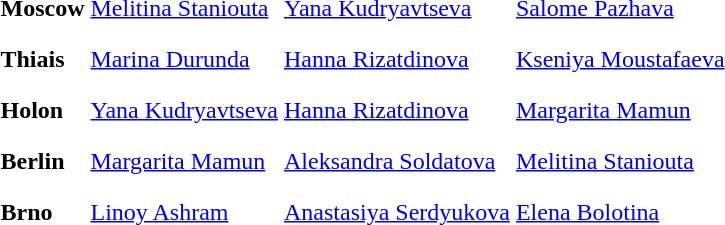<table>
<tr>
<th scope=row style="text-align:left">Moscow</th>
<td style="height:30px;"> <a href='#'>Melitina Staniouta</a></td>
<td style="height:30px;"> <a href='#'>Yana Kudryavtseva</a></td>
<td style="height:30px;"> <a href='#'>Salome Pazhava</a></td>
</tr>
<tr>
<th scope=row style="text-align:left">Thiais</th>
<td style="height:30px;"> <a href='#'>Marina Durunda</a></td>
<td style="height:30px;"> <a href='#'>Hanna Rizatdinova</a></td>
<td style="height:30px;"> <a href='#'>Kseniya Moustafaeva</a></td>
</tr>
<tr>
<th scope=row style="text-align:left">Holon</th>
<td style="height:30px;"> <a href='#'>Yana Kudryavtseva</a></td>
<td style="height:30px;"> <a href='#'>Hanna Rizatdinova</a></td>
<td style="height:30px;"> <a href='#'>Margarita Mamun</a></td>
</tr>
<tr>
<th scope=row style="text-align:left">Berlin</th>
<td style="height:30px;"> <a href='#'>Margarita Mamun</a></td>
<td style="height:30px;"> <a href='#'>Aleksandra Soldatova</a></td>
<td style="height:30px;"> <a href='#'>Melitina Staniouta</a></td>
</tr>
<tr>
<th scope=row style="text-align:left">Brno</th>
<td style="height:30px;"> <a href='#'>Linoy Ashram</a></td>
<td style="height:30px;"> <a href='#'>Anastasiya Serdyukova</a></td>
<td style="height:30px;"> <a href='#'>Elena Bolotina</a></td>
</tr>
<tr>
</tr>
</table>
